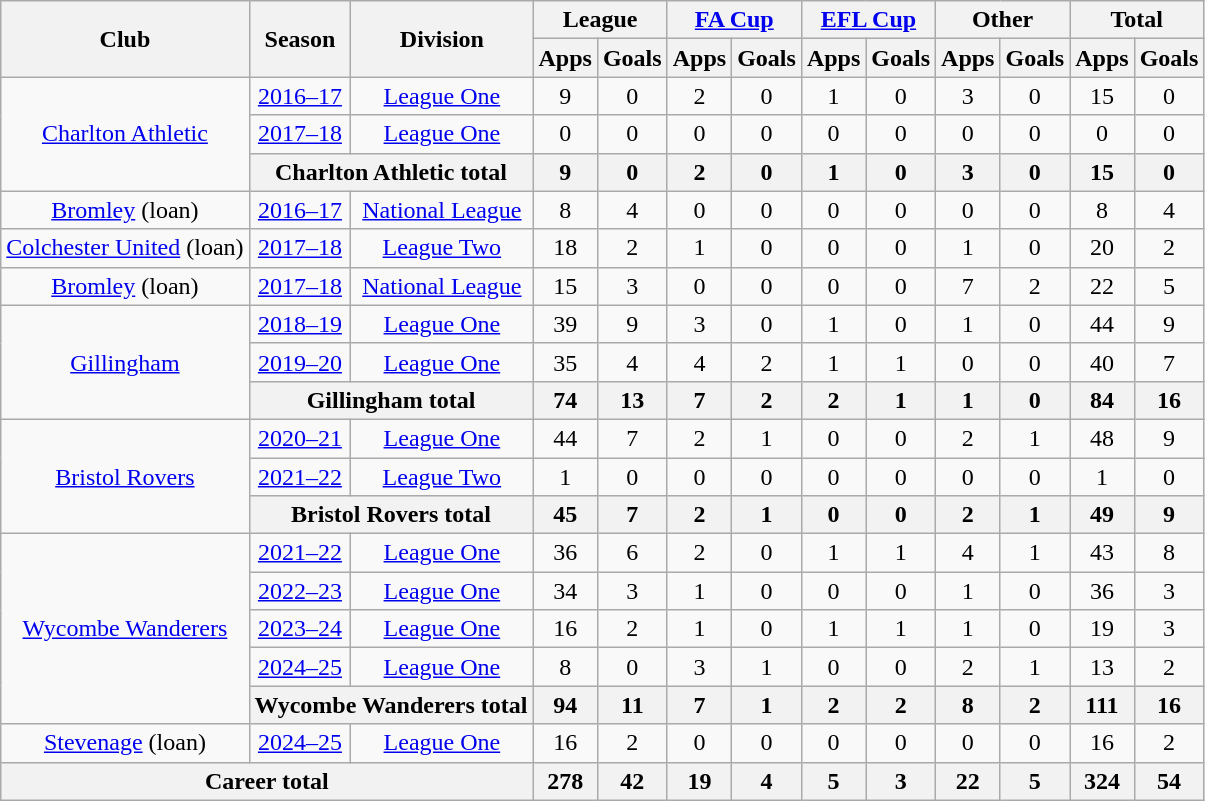<table class="wikitable" style="text-align:center;">
<tr>
<th rowspan="2">Club</th>
<th rowspan="2">Season</th>
<th rowspan="2">Division</th>
<th colspan="2">League</th>
<th colspan="2"><a href='#'>FA Cup</a></th>
<th colspan="2"><a href='#'>EFL Cup</a></th>
<th colspan="2">Other</th>
<th colspan="2">Total</th>
</tr>
<tr>
<th>Apps</th>
<th>Goals</th>
<th>Apps</th>
<th>Goals</th>
<th>Apps</th>
<th>Goals</th>
<th>Apps</th>
<th>Goals</th>
<th>Apps</th>
<th>Goals</th>
</tr>
<tr>
<td rowspan=3><a href='#'>Charlton Athletic</a></td>
<td><a href='#'>2016–17</a></td>
<td><a href='#'>League One</a></td>
<td>9</td>
<td>0</td>
<td>2</td>
<td>0</td>
<td>1</td>
<td>0</td>
<td>3</td>
<td>0</td>
<td>15</td>
<td>0</td>
</tr>
<tr>
<td><a href='#'>2017–18</a></td>
<td><a href='#'>League One</a></td>
<td>0</td>
<td>0</td>
<td>0</td>
<td>0</td>
<td>0</td>
<td>0</td>
<td>0</td>
<td>0</td>
<td>0</td>
<td>0</td>
</tr>
<tr>
<th colspan="2">Charlton Athletic total</th>
<th>9</th>
<th>0</th>
<th>2</th>
<th>0</th>
<th>1</th>
<th>0</th>
<th>3</th>
<th>0</th>
<th>15</th>
<th>0</th>
</tr>
<tr>
<td><a href='#'>Bromley</a> (loan)</td>
<td><a href='#'>2016–17</a></td>
<td><a href='#'>National League</a></td>
<td>8</td>
<td>4</td>
<td>0</td>
<td>0</td>
<td>0</td>
<td>0</td>
<td>0</td>
<td>0</td>
<td>8</td>
<td>4</td>
</tr>
<tr>
<td><a href='#'>Colchester United</a> (loan)</td>
<td><a href='#'>2017–18</a></td>
<td><a href='#'>League Two</a></td>
<td>18</td>
<td>2</td>
<td>1</td>
<td>0</td>
<td>0</td>
<td>0</td>
<td>1</td>
<td>0</td>
<td>20</td>
<td>2</td>
</tr>
<tr>
<td><a href='#'>Bromley</a> (loan)</td>
<td><a href='#'>2017–18</a></td>
<td><a href='#'>National League</a></td>
<td>15</td>
<td>3</td>
<td>0</td>
<td>0</td>
<td>0</td>
<td>0</td>
<td>7</td>
<td>2</td>
<td>22</td>
<td>5</td>
</tr>
<tr>
<td rowspan=3><a href='#'>Gillingham</a></td>
<td><a href='#'>2018–19</a></td>
<td><a href='#'>League One</a></td>
<td>39</td>
<td>9</td>
<td>3</td>
<td>0</td>
<td>1</td>
<td>0</td>
<td>1</td>
<td>0</td>
<td>44</td>
<td>9</td>
</tr>
<tr>
<td><a href='#'>2019–20</a></td>
<td><a href='#'>League One</a></td>
<td>35</td>
<td>4</td>
<td>4</td>
<td>2</td>
<td>1</td>
<td>1</td>
<td>0</td>
<td>0</td>
<td>40</td>
<td>7</td>
</tr>
<tr>
<th colspan="2">Gillingham total</th>
<th>74</th>
<th>13</th>
<th>7</th>
<th>2</th>
<th>2</th>
<th>1</th>
<th>1</th>
<th>0</th>
<th>84</th>
<th>16</th>
</tr>
<tr>
<td rowspan="3"><a href='#'>Bristol Rovers</a></td>
<td><a href='#'>2020–21</a></td>
<td><a href='#'>League One</a></td>
<td>44</td>
<td>7</td>
<td>2</td>
<td>1</td>
<td>0</td>
<td>0</td>
<td>2</td>
<td>1</td>
<td>48</td>
<td>9</td>
</tr>
<tr>
<td><a href='#'>2021–22</a></td>
<td><a href='#'>League Two</a></td>
<td>1</td>
<td>0</td>
<td>0</td>
<td>0</td>
<td>0</td>
<td>0</td>
<td>0</td>
<td>0</td>
<td>1</td>
<td>0</td>
</tr>
<tr>
<th colspan="2">Bristol Rovers total</th>
<th>45</th>
<th>7</th>
<th>2</th>
<th>1</th>
<th>0</th>
<th>0</th>
<th>2</th>
<th>1</th>
<th>49</th>
<th>9</th>
</tr>
<tr>
<td rowspan=5><a href='#'>Wycombe Wanderers</a></td>
<td><a href='#'>2021–22</a></td>
<td><a href='#'>League One</a></td>
<td>36</td>
<td>6</td>
<td>2</td>
<td>0</td>
<td>1</td>
<td>1</td>
<td>4</td>
<td>1</td>
<td>43</td>
<td>8</td>
</tr>
<tr>
<td><a href='#'>2022–23</a></td>
<td><a href='#'>League One</a></td>
<td>34</td>
<td>3</td>
<td>1</td>
<td>0</td>
<td>0</td>
<td>0</td>
<td>1</td>
<td>0</td>
<td>36</td>
<td>3</td>
</tr>
<tr>
<td><a href='#'>2023–24</a></td>
<td><a href='#'>League One</a></td>
<td>16</td>
<td>2</td>
<td>1</td>
<td>0</td>
<td>1</td>
<td>1</td>
<td>1</td>
<td>0</td>
<td>19</td>
<td>3</td>
</tr>
<tr>
<td><a href='#'>2024–25</a></td>
<td><a href='#'>League One</a></td>
<td>8</td>
<td>0</td>
<td>3</td>
<td>1</td>
<td>0</td>
<td>0</td>
<td>2</td>
<td>1</td>
<td>13</td>
<td>2</td>
</tr>
<tr>
<th colspan="2">Wycombe Wanderers total</th>
<th>94</th>
<th>11</th>
<th>7</th>
<th>1</th>
<th>2</th>
<th>2</th>
<th>8</th>
<th>2</th>
<th>111</th>
<th>16</th>
</tr>
<tr>
<td><a href='#'>Stevenage</a> (loan)</td>
<td><a href='#'>2024–25</a></td>
<td><a href='#'>League One</a></td>
<td>16</td>
<td>2</td>
<td>0</td>
<td>0</td>
<td>0</td>
<td>0</td>
<td>0</td>
<td>0</td>
<td>16</td>
<td>2</td>
</tr>
<tr>
<th colspan="3">Career total</th>
<th>278</th>
<th>42</th>
<th>19</th>
<th>4</th>
<th>5</th>
<th>3</th>
<th>22</th>
<th>5</th>
<th>324</th>
<th>54</th>
</tr>
</table>
